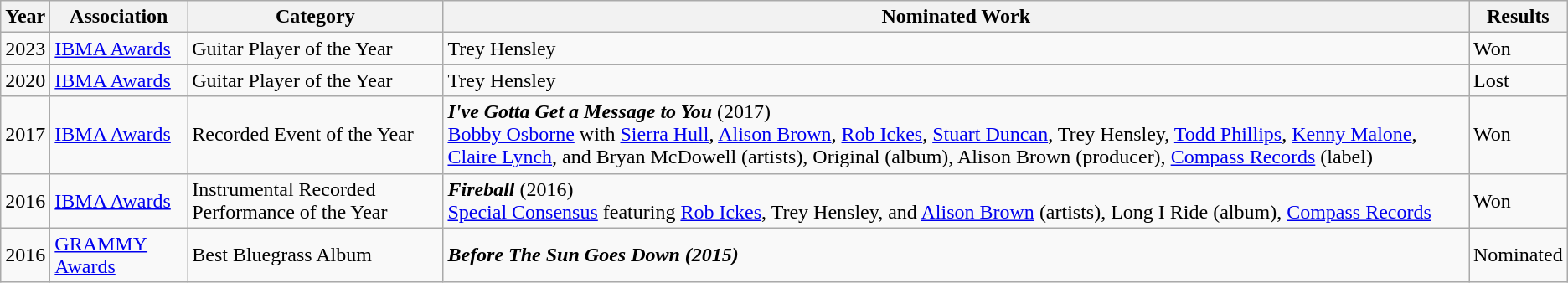<table class="wikitable sortable">
<tr>
<th>Year</th>
<th>Association</th>
<th>Category</th>
<th>Nominated Work</th>
<th>Results</th>
</tr>
<tr>
<td>2023</td>
<td><a href='#'>IBMA Awards</a></td>
<td>Guitar Player of the Year</td>
<td>Trey Hensley</td>
<td>Won</td>
</tr>
<tr>
<td>2020</td>
<td><a href='#'>IBMA Awards</a></td>
<td>Guitar Player of the Year</td>
<td>Trey Hensley</td>
<td>Lost</td>
</tr>
<tr>
<td>2017</td>
<td><a href='#'>IBMA Awards</a></td>
<td>Recorded Event of the Year</td>
<td><strong><em>I've Gotta Get a Message to You</em></strong> (2017)<br><a href='#'>Bobby Osborne</a> with <a href='#'>Sierra Hull</a>, <a href='#'>Alison Brown</a>, <a href='#'>Rob Ickes</a>, <a href='#'>Stuart Duncan</a>, Trey Hensley, <a href='#'>Todd Phillips</a>, <a href='#'>Kenny Malone</a>, <a href='#'>Claire Lynch</a>, and Bryan McDowell (artists), Original (album), Alison Brown (producer), <a href='#'>Compass Records</a> (label)</td>
<td>Won</td>
</tr>
<tr>
<td>2016</td>
<td><a href='#'>IBMA Awards</a></td>
<td>Instrumental Recorded Performance of the Year</td>
<td><strong><em>Fireball</em></strong> (2016)<br><a href='#'>Special Consensus</a> featuring <a href='#'>Rob Ickes</a>, Trey Hensley, and <a href='#'>Alison Brown</a> (artists), Long I Ride (album), <a href='#'>Compass Records</a></td>
<td>Won</td>
</tr>
<tr>
<td>2016</td>
<td><a href='#'>GRAMMY Awards</a></td>
<td>Best Bluegrass Album</td>
<td><strong><em>Before The Sun Goes Down<strong> (2015)<em></td>
<td>Nominated</td>
</tr>
</table>
